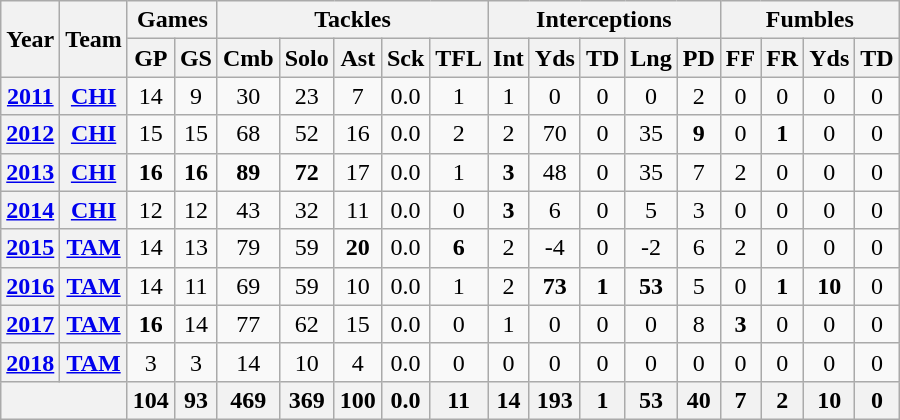<table class="wikitable" style="text-align:center">
<tr>
<th rowspan="2">Year</th>
<th rowspan="2">Team</th>
<th colspan="2">Games</th>
<th colspan="5">Tackles</th>
<th colspan="5">Interceptions</th>
<th colspan="4">Fumbles</th>
</tr>
<tr>
<th>GP</th>
<th>GS</th>
<th>Cmb</th>
<th>Solo</th>
<th>Ast</th>
<th>Sck</th>
<th>TFL</th>
<th>Int</th>
<th>Yds</th>
<th>TD</th>
<th>Lng</th>
<th>PD</th>
<th>FF</th>
<th>FR</th>
<th>Yds</th>
<th>TD</th>
</tr>
<tr>
<th><a href='#'>2011</a></th>
<th><a href='#'>CHI</a></th>
<td>14</td>
<td>9</td>
<td>30</td>
<td>23</td>
<td>7</td>
<td>0.0</td>
<td>1</td>
<td>1</td>
<td>0</td>
<td>0</td>
<td>0</td>
<td>2</td>
<td>0</td>
<td>0</td>
<td>0</td>
<td>0</td>
</tr>
<tr>
<th><a href='#'>2012</a></th>
<th><a href='#'>CHI</a></th>
<td>15</td>
<td>15</td>
<td>68</td>
<td>52</td>
<td>16</td>
<td>0.0</td>
<td>2</td>
<td>2</td>
<td>70</td>
<td>0</td>
<td>35</td>
<td><strong>9</strong></td>
<td>0</td>
<td><strong>1</strong></td>
<td>0</td>
<td>0</td>
</tr>
<tr>
<th><a href='#'>2013</a></th>
<th><a href='#'>CHI</a></th>
<td><strong>16</strong></td>
<td><strong>16</strong></td>
<td><strong>89</strong></td>
<td><strong>72</strong></td>
<td>17</td>
<td>0.0</td>
<td>1</td>
<td><strong>3</strong></td>
<td>48</td>
<td>0</td>
<td>35</td>
<td>7</td>
<td>2</td>
<td>0</td>
<td>0</td>
<td>0</td>
</tr>
<tr>
<th><a href='#'>2014</a></th>
<th><a href='#'>CHI</a></th>
<td>12</td>
<td>12</td>
<td>43</td>
<td>32</td>
<td>11</td>
<td>0.0</td>
<td>0</td>
<td><strong>3</strong></td>
<td>6</td>
<td>0</td>
<td>5</td>
<td>3</td>
<td>0</td>
<td>0</td>
<td>0</td>
<td>0</td>
</tr>
<tr>
<th><a href='#'>2015</a></th>
<th><a href='#'>TAM</a></th>
<td>14</td>
<td>13</td>
<td>79</td>
<td>59</td>
<td><strong>20</strong></td>
<td>0.0</td>
<td><strong>6</strong></td>
<td>2</td>
<td>-4</td>
<td>0</td>
<td>-2</td>
<td>6</td>
<td>2</td>
<td>0</td>
<td>0</td>
<td>0</td>
</tr>
<tr>
<th><a href='#'>2016</a></th>
<th><a href='#'>TAM</a></th>
<td>14</td>
<td>11</td>
<td>69</td>
<td>59</td>
<td>10</td>
<td>0.0</td>
<td>1</td>
<td>2</td>
<td><strong>73</strong></td>
<td><strong>1</strong></td>
<td><strong>53</strong></td>
<td>5</td>
<td>0</td>
<td><strong>1</strong></td>
<td><strong>10</strong></td>
<td>0</td>
</tr>
<tr>
<th><a href='#'>2017</a></th>
<th><a href='#'>TAM</a></th>
<td><strong>16</strong></td>
<td>14</td>
<td>77</td>
<td>62</td>
<td>15</td>
<td>0.0</td>
<td>0</td>
<td>1</td>
<td>0</td>
<td>0</td>
<td>0</td>
<td>8</td>
<td><strong>3</strong></td>
<td>0</td>
<td>0</td>
<td>0</td>
</tr>
<tr>
<th><a href='#'>2018</a></th>
<th><a href='#'>TAM</a></th>
<td>3</td>
<td>3</td>
<td>14</td>
<td>10</td>
<td>4</td>
<td>0.0</td>
<td>0</td>
<td>0</td>
<td>0</td>
<td>0</td>
<td>0</td>
<td>0</td>
<td>0</td>
<td>0</td>
<td>0</td>
<td>0</td>
</tr>
<tr>
<th colspan="2"></th>
<th>104</th>
<th>93</th>
<th>469</th>
<th>369</th>
<th>100</th>
<th>0.0</th>
<th>11</th>
<th>14</th>
<th>193</th>
<th>1</th>
<th>53</th>
<th>40</th>
<th>7</th>
<th>2</th>
<th>10</th>
<th>0</th>
</tr>
</table>
